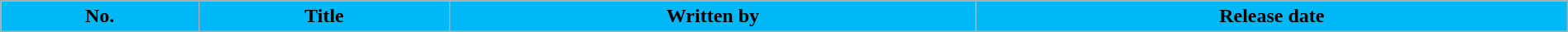<table class="wikitable plainrowheaders" style="width:100%;">
<tr>
<th ! style="background:#00b8f5; color:black">No.</th>
<th ! style="background:#00b8f5; color:black" ">Title</th>
<th ! style="background:#00b8f5; color:black" ">Written by</th>
<th ! style="background:#00b8f5; color:black" ">Release date</th>
</tr>
<tr>
</tr>
</table>
